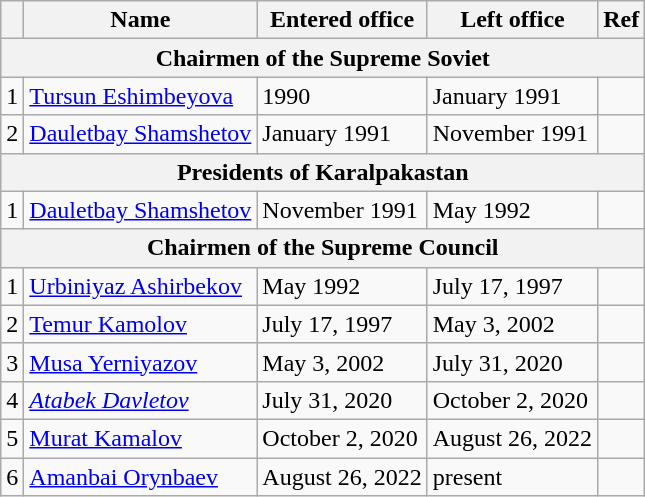<table class="wikitable">
<tr>
<th></th>
<th>Name</th>
<th>Entered office</th>
<th>Left office</th>
<th>Ref</th>
</tr>
<tr>
<th colspan="5">Chairmen of the Supreme Soviet</th>
</tr>
<tr>
<td>1</td>
<td><a href='#'>Tursun Eshimbeyova</a></td>
<td>1990</td>
<td>January 1991</td>
<td></td>
</tr>
<tr>
<td>2</td>
<td><a href='#'>Dauletbay Shamshetov</a></td>
<td>January 1991</td>
<td>November 1991</td>
<td></td>
</tr>
<tr>
<th colspan="5">Presidents of Karalpakastan</th>
</tr>
<tr>
<td>1</td>
<td><a href='#'>Dauletbay Shamshetov</a></td>
<td>November 1991</td>
<td>May 1992</td>
<td></td>
</tr>
<tr>
<th colspan="5">Chairmen of the Supreme Council</th>
</tr>
<tr>
<td>1</td>
<td><a href='#'>Urbiniyaz Ashirbekov</a></td>
<td>May 1992</td>
<td>July 17, 1997</td>
<td></td>
</tr>
<tr>
<td>2</td>
<td><a href='#'>Temur Kamolov</a></td>
<td>July 17, 1997</td>
<td>May 3, 2002</td>
<td></td>
</tr>
<tr>
<td>3</td>
<td><a href='#'>Musa Yerniyazov</a></td>
<td>May 3, 2002</td>
<td>July 31, 2020</td>
<td></td>
</tr>
<tr>
<td>4</td>
<td><em><a href='#'>Atabek Davletov</a></em></td>
<td>July 31, 2020</td>
<td>October 2, 2020</td>
<td></td>
</tr>
<tr>
<td>5</td>
<td><a href='#'>Murat Kamalov</a></td>
<td>October 2, 2020</td>
<td>August 26, 2022</td>
<td></td>
</tr>
<tr>
<td>6</td>
<td><a href='#'>Amanbai Orynbaev</a></td>
<td>August 26, 2022</td>
<td>present</td>
<td></td>
</tr>
</table>
